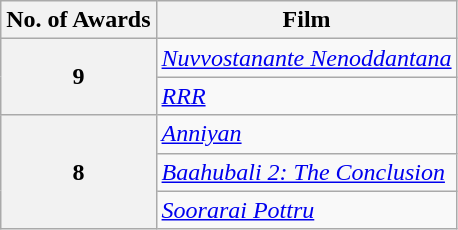<table class="wikitable">
<tr>
<th>No. of Awards</th>
<th>Film</th>
</tr>
<tr>
<th rowspan=2>9</th>
<td><em><a href='#'>Nuvvostanante Nenoddantana</a></em></td>
</tr>
<tr>
<td><em><a href='#'>RRR</a></em></td>
</tr>
<tr>
<th rowspan=3>8</th>
<td><em><a href='#'>Anniyan</a></em></td>
</tr>
<tr>
<td><em><a href='#'>Baahubali 2: The Conclusion</a></em></td>
</tr>
<tr>
<td><em><a href='#'>Soorarai Pottru</a></em></td>
</tr>
</table>
